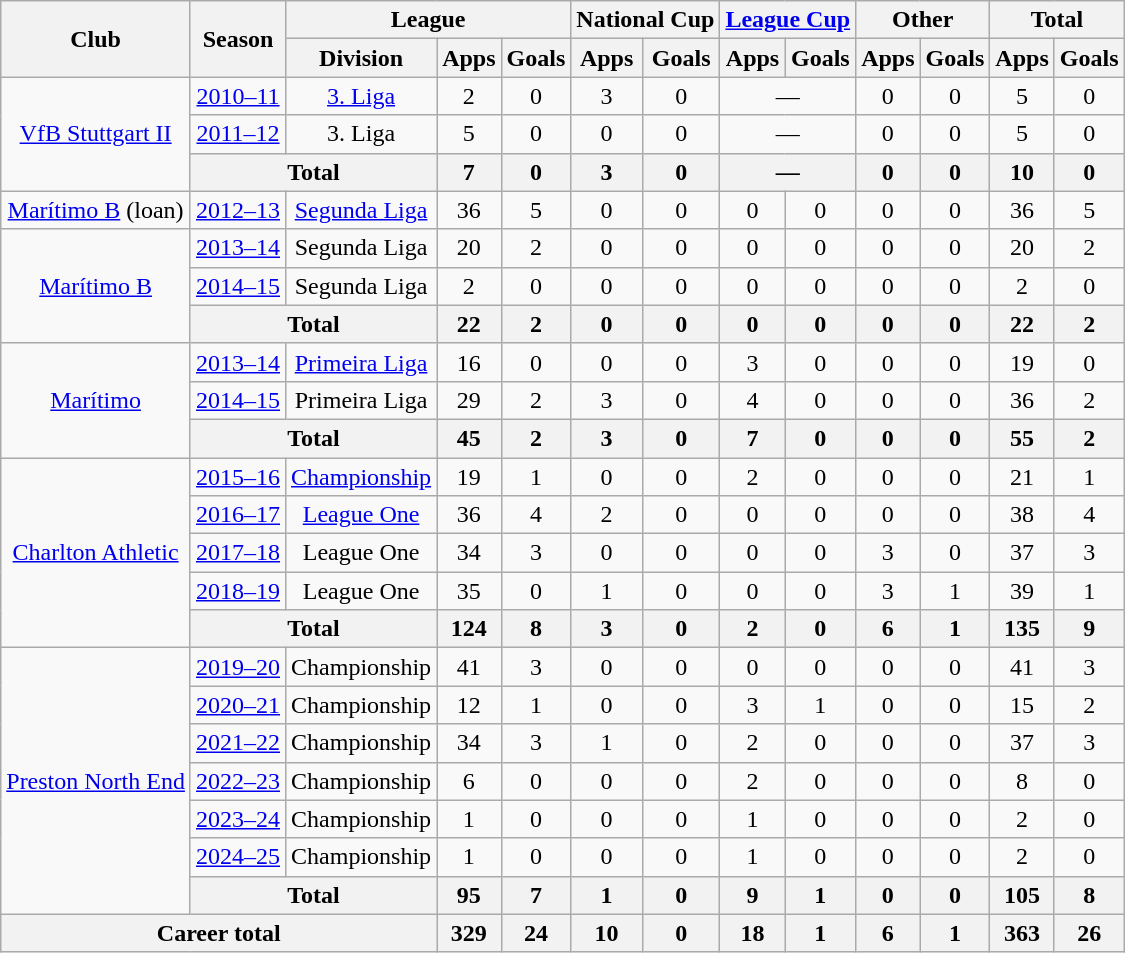<table class="wikitable" style="text-align:center">
<tr>
<th rowspan="2">Club</th>
<th rowspan="2">Season</th>
<th colspan="3">League</th>
<th colspan="2">National Cup</th>
<th colspan="2"><a href='#'>League Cup</a></th>
<th colspan="2">Other</th>
<th colspan="2">Total</th>
</tr>
<tr>
<th>Division</th>
<th>Apps</th>
<th>Goals</th>
<th>Apps</th>
<th>Goals</th>
<th>Apps</th>
<th>Goals</th>
<th>Apps</th>
<th>Goals</th>
<th>Apps</th>
<th>Goals</th>
</tr>
<tr>
<td rowspan="3"><a href='#'>VfB Stuttgart II</a></td>
<td><a href='#'>2010–11</a></td>
<td><a href='#'>3. Liga</a></td>
<td>2</td>
<td>0</td>
<td>3</td>
<td>0</td>
<td colspan="2">—</td>
<td>0</td>
<td>0</td>
<td>5</td>
<td>0</td>
</tr>
<tr>
<td><a href='#'>2011–12</a></td>
<td>3. Liga</td>
<td>5</td>
<td>0</td>
<td>0</td>
<td>0</td>
<td colspan="2">—</td>
<td>0</td>
<td>0</td>
<td>5</td>
<td>0</td>
</tr>
<tr>
<th colspan="2">Total</th>
<th>7</th>
<th>0</th>
<th>3</th>
<th>0</th>
<th colspan="2">—</th>
<th>0</th>
<th>0</th>
<th>10</th>
<th>0</th>
</tr>
<tr>
<td><a href='#'>Marítimo B</a> (loan)</td>
<td><a href='#'>2012–13</a></td>
<td><a href='#'>Segunda Liga</a></td>
<td>36</td>
<td>5</td>
<td>0</td>
<td>0</td>
<td>0</td>
<td>0</td>
<td>0</td>
<td>0</td>
<td>36</td>
<td>5</td>
</tr>
<tr>
<td rowspan="3"><a href='#'>Marítimo B</a></td>
<td><a href='#'>2013–14</a></td>
<td>Segunda Liga</td>
<td>20</td>
<td>2</td>
<td>0</td>
<td>0</td>
<td>0</td>
<td>0</td>
<td>0</td>
<td>0</td>
<td>20</td>
<td>2</td>
</tr>
<tr>
<td><a href='#'>2014–15</a></td>
<td>Segunda Liga</td>
<td>2</td>
<td>0</td>
<td>0</td>
<td>0</td>
<td>0</td>
<td>0</td>
<td>0</td>
<td>0</td>
<td>2</td>
<td>0</td>
</tr>
<tr>
<th colspan="2">Total</th>
<th>22</th>
<th>2</th>
<th>0</th>
<th>0</th>
<th>0</th>
<th>0</th>
<th>0</th>
<th>0</th>
<th>22</th>
<th>2</th>
</tr>
<tr>
<td rowspan="3"><a href='#'>Marítimo</a></td>
<td><a href='#'>2013–14</a></td>
<td><a href='#'>Primeira Liga</a></td>
<td>16</td>
<td>0</td>
<td>0</td>
<td>0</td>
<td>3</td>
<td>0</td>
<td>0</td>
<td>0</td>
<td>19</td>
<td>0</td>
</tr>
<tr>
<td><a href='#'>2014–15</a></td>
<td>Primeira Liga</td>
<td>29</td>
<td>2</td>
<td>3</td>
<td>0</td>
<td>4</td>
<td>0</td>
<td>0</td>
<td>0</td>
<td>36</td>
<td>2</td>
</tr>
<tr>
<th colspan="2">Total</th>
<th>45</th>
<th>2</th>
<th>3</th>
<th>0</th>
<th>7</th>
<th>0</th>
<th>0</th>
<th>0</th>
<th>55</th>
<th>2</th>
</tr>
<tr>
<td rowspan="5"><a href='#'>Charlton Athletic</a></td>
<td><a href='#'>2015–16</a></td>
<td><a href='#'>Championship</a></td>
<td>19</td>
<td>1</td>
<td>0</td>
<td>0</td>
<td>2</td>
<td>0</td>
<td>0</td>
<td>0</td>
<td>21</td>
<td>1</td>
</tr>
<tr>
<td><a href='#'>2016–17</a></td>
<td><a href='#'>League One</a></td>
<td>36</td>
<td>4</td>
<td>2</td>
<td>0</td>
<td>0</td>
<td>0</td>
<td>0</td>
<td>0</td>
<td>38</td>
<td>4</td>
</tr>
<tr>
<td><a href='#'>2017–18</a></td>
<td>League One</td>
<td>34</td>
<td>3</td>
<td>0</td>
<td>0</td>
<td>0</td>
<td>0</td>
<td>3</td>
<td>0</td>
<td>37</td>
<td>3</td>
</tr>
<tr>
<td><a href='#'>2018–19</a></td>
<td>League One</td>
<td>35</td>
<td>0</td>
<td>1</td>
<td>0</td>
<td>0</td>
<td>0</td>
<td>3</td>
<td>1</td>
<td>39</td>
<td>1</td>
</tr>
<tr>
<th colspan="2">Total</th>
<th>124</th>
<th>8</th>
<th>3</th>
<th>0</th>
<th>2</th>
<th>0</th>
<th>6</th>
<th>1</th>
<th>135</th>
<th>9</th>
</tr>
<tr>
<td rowspan="7"><a href='#'>Preston North End</a></td>
<td><a href='#'>2019–20</a></td>
<td>Championship</td>
<td>41</td>
<td>3</td>
<td>0</td>
<td>0</td>
<td>0</td>
<td>0</td>
<td>0</td>
<td>0</td>
<td>41</td>
<td>3</td>
</tr>
<tr>
<td><a href='#'>2020–21</a></td>
<td>Championship</td>
<td>12</td>
<td>1</td>
<td>0</td>
<td>0</td>
<td>3</td>
<td>1</td>
<td>0</td>
<td>0</td>
<td>15</td>
<td>2</td>
</tr>
<tr>
<td><a href='#'>2021–22</a></td>
<td>Championship</td>
<td>34</td>
<td>3</td>
<td>1</td>
<td>0</td>
<td>2</td>
<td>0</td>
<td>0</td>
<td>0</td>
<td>37</td>
<td>3</td>
</tr>
<tr>
<td><a href='#'>2022–23</a></td>
<td>Championship</td>
<td>6</td>
<td>0</td>
<td>0</td>
<td>0</td>
<td>2</td>
<td>0</td>
<td>0</td>
<td>0</td>
<td>8</td>
<td>0</td>
</tr>
<tr>
<td><a href='#'>2023–24</a></td>
<td>Championship</td>
<td>1</td>
<td>0</td>
<td>0</td>
<td>0</td>
<td>1</td>
<td>0</td>
<td>0</td>
<td>0</td>
<td>2</td>
<td>0</td>
</tr>
<tr>
<td><a href='#'>2024–25</a></td>
<td>Championship</td>
<td>1</td>
<td>0</td>
<td>0</td>
<td>0</td>
<td>1</td>
<td>0</td>
<td>0</td>
<td>0</td>
<td>2</td>
<td>0</td>
</tr>
<tr>
<th colspan="2">Total</th>
<th>95</th>
<th>7</th>
<th>1</th>
<th>0</th>
<th>9</th>
<th>1</th>
<th>0</th>
<th>0</th>
<th>105</th>
<th>8</th>
</tr>
<tr>
<th colspan="3">Career total</th>
<th>329</th>
<th>24</th>
<th>10</th>
<th>0</th>
<th>18</th>
<th>1</th>
<th>6</th>
<th>1</th>
<th>363</th>
<th>26</th>
</tr>
</table>
